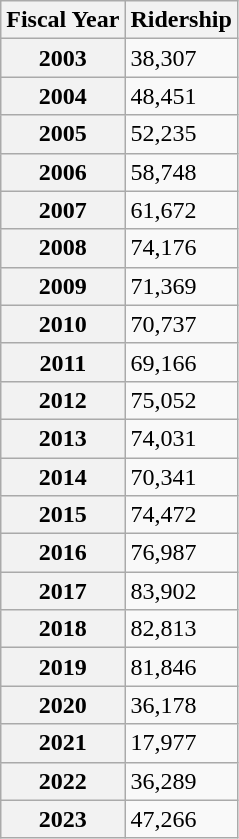<table class="wikitable">
<tr>
<th>Fiscal Year</th>
<th>Ridership</th>
</tr>
<tr>
<th>2003</th>
<td>38,307</td>
</tr>
<tr>
<th>2004</th>
<td>48,451</td>
</tr>
<tr>
<th>2005</th>
<td>52,235</td>
</tr>
<tr>
<th>2006</th>
<td>58,748</td>
</tr>
<tr>
<th>2007</th>
<td>61,672</td>
</tr>
<tr>
<th>2008</th>
<td>74,176</td>
</tr>
<tr>
<th>2009</th>
<td>71,369</td>
</tr>
<tr>
<th>2010</th>
<td>70,737</td>
</tr>
<tr>
<th>2011</th>
<td>69,166</td>
</tr>
<tr>
<th>2012</th>
<td>75,052</td>
</tr>
<tr>
<th>2013</th>
<td>74,031</td>
</tr>
<tr>
<th>2014</th>
<td>70,341</td>
</tr>
<tr>
<th>2015</th>
<td>74,472</td>
</tr>
<tr>
<th>2016</th>
<td>76,987</td>
</tr>
<tr>
<th>2017</th>
<td>83,902</td>
</tr>
<tr>
<th>2018</th>
<td>82,813</td>
</tr>
<tr>
<th>2019</th>
<td>81,846</td>
</tr>
<tr>
<th>2020</th>
<td>36,178</td>
</tr>
<tr>
<th>2021</th>
<td>17,977</td>
</tr>
<tr>
<th>2022</th>
<td>36,289</td>
</tr>
<tr>
<th>2023</th>
<td>47,266</td>
</tr>
</table>
